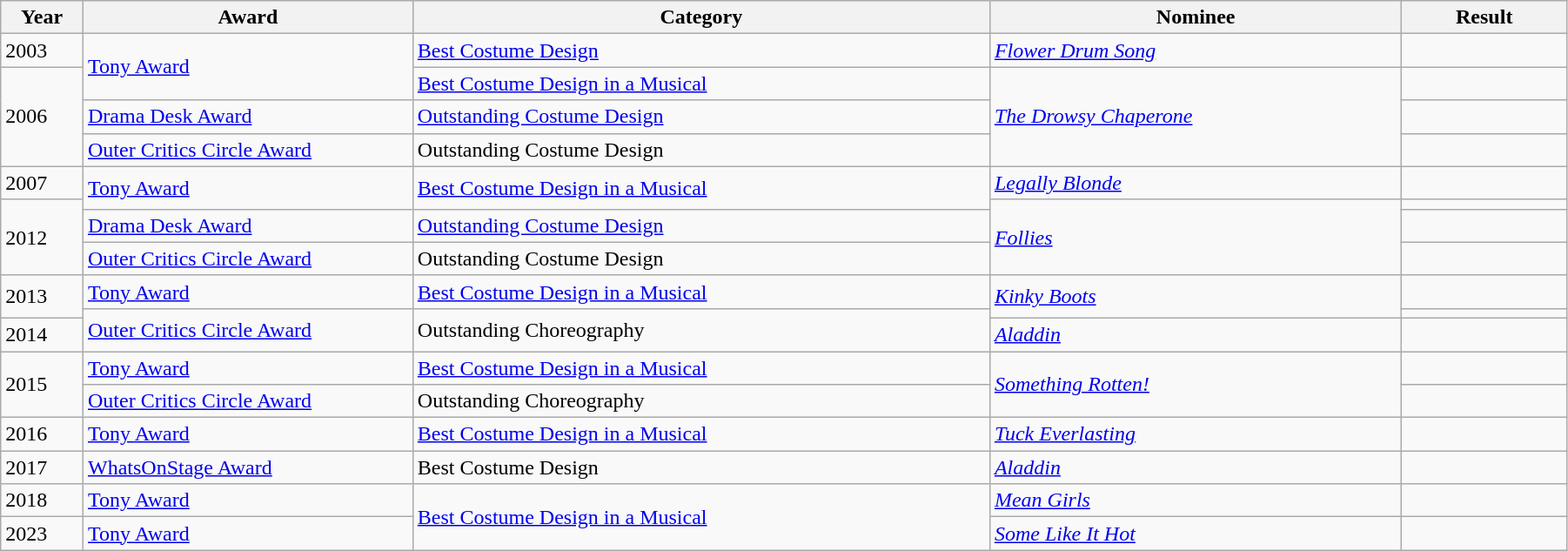<table class="wikitable" style="width:95%;">
<tr valign="bottom">
<th style="width:5%;">Year</th>
<th style="width:20%;">Award</th>
<th style="width:35%;">Category</th>
<th style="width:25%;">Nominee</th>
<th style="width:10%;">Result</th>
</tr>
<tr>
<td>2003</td>
<td rowspan=2><a href='#'>Tony Award</a></td>
<td><a href='#'>Best Costume Design</a></td>
<td><em><a href='#'>Flower Drum Song</a></em></td>
<td></td>
</tr>
<tr>
<td rowspan=3>2006</td>
<td><a href='#'>Best Costume Design in a Musical</a></td>
<td rowspan=3><em><a href='#'>The Drowsy Chaperone</a></em></td>
<td></td>
</tr>
<tr>
<td><a href='#'>Drama Desk Award</a></td>
<td><a href='#'>Outstanding Costume Design</a></td>
<td></td>
</tr>
<tr>
<td><a href='#'>Outer Critics Circle Award</a></td>
<td>Outstanding Costume Design</td>
<td></td>
</tr>
<tr>
<td>2007</td>
<td rowspan=2><a href='#'>Tony Award</a></td>
<td rowspan=2><a href='#'>Best Costume Design in a Musical</a></td>
<td><em><a href='#'>Legally Blonde</a></em></td>
<td></td>
</tr>
<tr>
<td rowspan=3>2012</td>
<td rowspan=3><em><a href='#'>Follies</a></em></td>
<td></td>
</tr>
<tr>
<td><a href='#'>Drama Desk Award</a></td>
<td><a href='#'>Outstanding Costume Design</a></td>
<td></td>
</tr>
<tr>
<td><a href='#'>Outer Critics Circle Award</a></td>
<td>Outstanding Costume Design</td>
<td></td>
</tr>
<tr>
<td rowspan=2>2013</td>
<td><a href='#'>Tony Award</a></td>
<td><a href='#'>Best Costume Design in a Musical</a></td>
<td rowspan=2><em><a href='#'>Kinky Boots</a></em></td>
<td></td>
</tr>
<tr>
<td rowspan=2><a href='#'>Outer Critics Circle Award</a></td>
<td rowspan=2>Outstanding Choreography</td>
<td></td>
</tr>
<tr>
<td>2014</td>
<td><em><a href='#'>Aladdin</a></em></td>
<td></td>
</tr>
<tr>
<td rowspan=2>2015</td>
<td><a href='#'>Tony Award</a></td>
<td><a href='#'>Best Costume Design in a Musical</a></td>
<td rowspan=2><em><a href='#'>Something Rotten!</a></em></td>
<td></td>
</tr>
<tr>
<td><a href='#'>Outer Critics Circle Award</a></td>
<td>Outstanding Choreography</td>
<td></td>
</tr>
<tr>
<td>2016</td>
<td><a href='#'>Tony Award</a></td>
<td><a href='#'>Best Costume Design in a Musical</a></td>
<td><em><a href='#'>Tuck Everlasting</a></em></td>
<td></td>
</tr>
<tr>
<td>2017</td>
<td><a href='#'>WhatsOnStage Award</a></td>
<td>Best Costume Design</td>
<td><em><a href='#'>Aladdin</a></em></td>
<td></td>
</tr>
<tr>
<td>2018</td>
<td><a href='#'>Tony Award</a></td>
<td rowspan="2"><a href='#'>Best Costume Design in a Musical</a></td>
<td><em><a href='#'>Mean Girls</a></em></td>
<td></td>
</tr>
<tr>
<td>2023</td>
<td><a href='#'>Tony Award</a></td>
<td><em><a href='#'>Some Like It Hot</a></em></td>
<td></td>
</tr>
</table>
